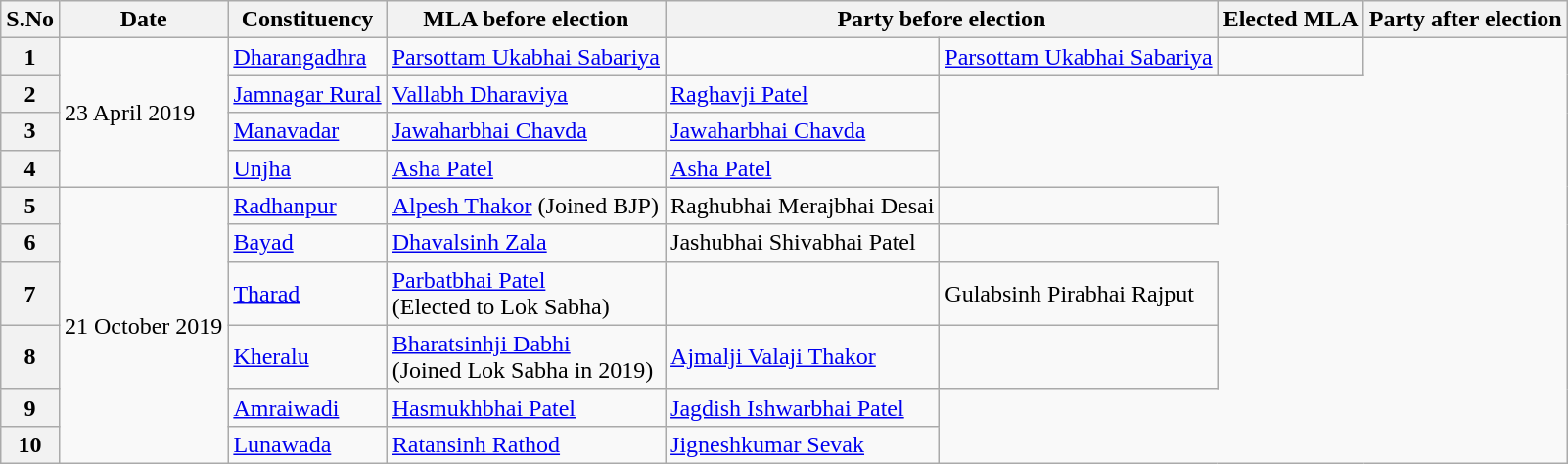<table class="wikitable sortable">
<tr>
<th>S.No</th>
<th>Date</th>
<th>Constituency</th>
<th>MLA before election</th>
<th colspan="2">Party before election</th>
<th>Elected MLA</th>
<th colspan="2">Party after election</th>
</tr>
<tr>
<th>1</th>
<td rowspan="4">23 April 2019</td>
<td><a href='#'>Dharangadhra</a></td>
<td><a href='#'>Parsottam Ukabhai Sabariya</a></td>
<td></td>
<td><a href='#'>Parsottam Ukabhai Sabariya</a></td>
<td></td>
</tr>
<tr>
<th>2</th>
<td><a href='#'>Jamnagar Rural</a></td>
<td><a href='#'>Vallabh Dharaviya</a></td>
<td><a href='#'>Raghavji Patel</a></td>
</tr>
<tr>
<th>3</th>
<td><a href='#'>Manavadar</a></td>
<td><a href='#'>Jawaharbhai Chavda</a></td>
<td><a href='#'>Jawaharbhai Chavda</a></td>
</tr>
<tr>
<th>4</th>
<td><a href='#'>Unjha</a></td>
<td><a href='#'>Asha Patel</a></td>
<td><a href='#'>Asha Patel</a></td>
</tr>
<tr>
<th>5</th>
<td rowspan="6">21 October 2019</td>
<td><a href='#'>Radhanpur</a></td>
<td><a href='#'>Alpesh Thakor</a> (Joined BJP)</td>
<td>Raghubhai Merajbhai Desai</td>
<td></td>
</tr>
<tr>
<th>6</th>
<td><a href='#'>Bayad</a></td>
<td><a href='#'>Dhavalsinh Zala</a></td>
<td>Jashubhai Shivabhai Patel</td>
</tr>
<tr>
<th>7</th>
<td><a href='#'>Tharad</a></td>
<td><a href='#'>Parbatbhai Patel</a> <br>(Elected to Lok Sabha)</td>
<td></td>
<td>Gulabsinh Pirabhai Rajput</td>
</tr>
<tr>
<th>8</th>
<td><a href='#'>Kheralu</a></td>
<td><a href='#'>Bharatsinhji Dabhi</a> <br>(Joined Lok Sabha in 2019)</td>
<td><a href='#'>Ajmalji Valaji Thakor</a></td>
<td></td>
</tr>
<tr>
<th>9</th>
<td><a href='#'>Amraiwadi</a></td>
<td><a href='#'>Hasmukhbhai Patel</a></td>
<td><a href='#'>Jagdish Ishwarbhai Patel</a></td>
</tr>
<tr>
<th>10</th>
<td><a href='#'>Lunawada</a></td>
<td><a href='#'>Ratansinh Rathod</a></td>
<td><a href='#'>Jigneshkumar Sevak</a></td>
</tr>
</table>
